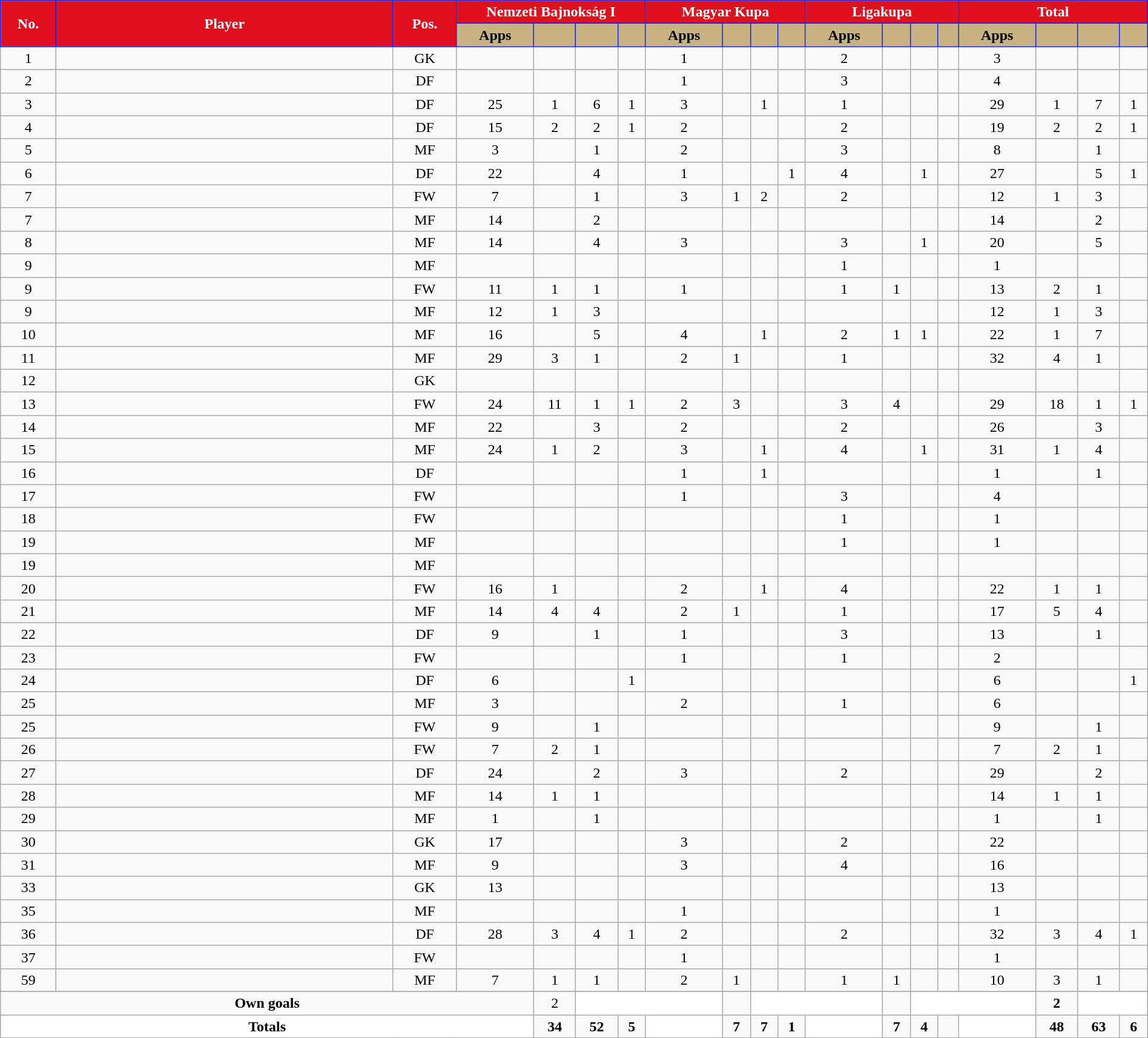<table class="wikitable sortable alternance" style="text-align:center;width:100%">
<tr>
<th rowspan="2" style="background-color:#E01020;color:white;border:1px solid #0E22E9;width:5px">No.</th>
<th rowspan="2" style="background-color:#E01020;color:white;border:1px solid #0E22E9;width:180px">Player</th>
<th rowspan="2" style="background-color:#E01020;color:white;border:1px solid #0E22E9;width:5px">Pos.</th>
<th colspan="4" style="background:#E01020;color:white;border:1px solid #0E22E9">Nemzeti Bajnokság I</th>
<th colspan="4" style="background:#E01020;color:white;border:1px solid #0E22E9">Magyar Kupa</th>
<th colspan="4" style="background:#E01020;color:white;border:1px solid #0E22E9">Ligakupa</th>
<th colspan="4" style="background:#E01020;color:white;border:1px solid #0E22E9">Total</th>
</tr>
<tr style="text-align:center">
<th width="4" style="background-color:#C8B281;color:black;border:1px solid #0E22E9">Apps</th>
<th width="4" style="background-color:#C8B281;border:1px solid #0E22E9"></th>
<th width="4" style="background-color:#C8B281;border:1px solid #0E22E9"></th>
<th width="4" style="background-color:#C8B281;border:1px solid #0E22E9"></th>
<th width="4" style="background-color:#C8B281;color:black;border:1px solid #0E22E9">Apps</th>
<th width="4" style="background-color:#C8B281;border:1px solid #0E22E9"></th>
<th width="4" style="background-color:#C8B281;border:1px solid #0E22E9"></th>
<th width="4" style="background-color:#C8B281;border:1px solid #0E22E9"></th>
<th width="4" style="background-color:#C8B281;color:black;border:1px solid #0E22E9">Apps</th>
<th width="4" style="background-color:#C8B281;border:1px solid #0E22E9"></th>
<th width="4" style="background-color:#C8B281;border:1px solid #0E22E9"></th>
<th width="4" style="background-color:#C8B281;border:1px solid #0E22E9"></th>
<th width="4" style="background-color:#C8B281;color:black;border:1px solid #0E22E9">Apps</th>
<th width="4" style="background-color:#C8B281;border:1px solid #0E22E9"></th>
<th width="4" style="background-color:#C8B281;border:1px solid #0E22E9"></th>
<th width="4" style="background-color:#C8B281;border:1px solid #0E22E9"></th>
</tr>
<tr>
<td>1</td>
<td> </td>
<td>GK</td>
<td></td>
<td></td>
<td></td>
<td></td>
<td>1</td>
<td></td>
<td></td>
<td></td>
<td>2</td>
<td></td>
<td></td>
<td></td>
<td>3</td>
<td></td>
<td></td>
<td></td>
</tr>
<tr>
<td>2</td>
<td> </td>
<td>DF</td>
<td></td>
<td></td>
<td></td>
<td></td>
<td>1</td>
<td></td>
<td></td>
<td></td>
<td>3</td>
<td></td>
<td></td>
<td></td>
<td>4</td>
<td></td>
<td></td>
<td></td>
</tr>
<tr>
<td>3</td>
<td> </td>
<td>DF</td>
<td>25</td>
<td>1</td>
<td>6</td>
<td>1</td>
<td>3</td>
<td></td>
<td>1</td>
<td></td>
<td>1</td>
<td></td>
<td></td>
<td></td>
<td>29</td>
<td>1</td>
<td>7</td>
<td>1</td>
</tr>
<tr>
<td>4</td>
<td> </td>
<td>DF</td>
<td>15</td>
<td>2</td>
<td>2</td>
<td>1</td>
<td>2</td>
<td></td>
<td></td>
<td></td>
<td>2</td>
<td></td>
<td></td>
<td></td>
<td>19</td>
<td>2</td>
<td>2</td>
<td>1</td>
</tr>
<tr>
<td>5</td>
<td> </td>
<td>MF</td>
<td>3</td>
<td></td>
<td>1</td>
<td></td>
<td>2</td>
<td></td>
<td></td>
<td></td>
<td>3</td>
<td></td>
<td></td>
<td></td>
<td>8</td>
<td></td>
<td>1</td>
<td></td>
</tr>
<tr>
<td>6</td>
<td> </td>
<td>DF</td>
<td>22</td>
<td></td>
<td>4</td>
<td></td>
<td>1</td>
<td></td>
<td></td>
<td>1</td>
<td>4</td>
<td></td>
<td>1</td>
<td></td>
<td>27</td>
<td></td>
<td>5</td>
<td>1</td>
</tr>
<tr>
<td>7</td>
<td> </td>
<td>FW</td>
<td>7</td>
<td></td>
<td>1</td>
<td></td>
<td>3</td>
<td>1</td>
<td>2</td>
<td></td>
<td>2</td>
<td></td>
<td></td>
<td></td>
<td>12</td>
<td>1</td>
<td>3</td>
<td></td>
</tr>
<tr>
<td>7</td>
<td> </td>
<td>MF</td>
<td>14</td>
<td></td>
<td>2</td>
<td></td>
<td></td>
<td></td>
<td></td>
<td></td>
<td></td>
<td></td>
<td></td>
<td></td>
<td>14</td>
<td></td>
<td>2</td>
<td></td>
</tr>
<tr>
<td>8</td>
<td> </td>
<td>MF</td>
<td>14</td>
<td></td>
<td>4</td>
<td></td>
<td>3</td>
<td></td>
<td></td>
<td></td>
<td>3</td>
<td></td>
<td>1</td>
<td></td>
<td>20</td>
<td></td>
<td>5</td>
<td></td>
</tr>
<tr>
<td>9</td>
<td> </td>
<td>MF</td>
<td></td>
<td></td>
<td></td>
<td></td>
<td></td>
<td></td>
<td></td>
<td></td>
<td>1</td>
<td></td>
<td></td>
<td></td>
<td>1</td>
<td></td>
<td></td>
<td></td>
</tr>
<tr>
<td>9</td>
<td></td>
<td>FW</td>
<td>11</td>
<td>1</td>
<td>1</td>
<td></td>
<td>1</td>
<td></td>
<td></td>
<td></td>
<td>1</td>
<td>1</td>
<td></td>
<td></td>
<td>13</td>
<td>2</td>
<td>1</td>
<td></td>
</tr>
<tr>
<td>9</td>
<td> </td>
<td>MF</td>
<td>12</td>
<td>1</td>
<td>3</td>
<td></td>
<td></td>
<td></td>
<td></td>
<td></td>
<td></td>
<td></td>
<td></td>
<td></td>
<td>12</td>
<td>1</td>
<td>3</td>
<td></td>
</tr>
<tr>
<td>10</td>
<td> </td>
<td>MF</td>
<td>16</td>
<td></td>
<td>5</td>
<td></td>
<td>4</td>
<td></td>
<td>1</td>
<td></td>
<td>2</td>
<td>1</td>
<td>1</td>
<td></td>
<td>22</td>
<td>1</td>
<td>7</td>
<td></td>
</tr>
<tr>
<td>11</td>
<td> </td>
<td>MF</td>
<td>29</td>
<td>3</td>
<td>1</td>
<td></td>
<td>2</td>
<td>1</td>
<td></td>
<td></td>
<td>1</td>
<td></td>
<td></td>
<td></td>
<td>32</td>
<td>4</td>
<td>1</td>
<td></td>
</tr>
<tr>
<td>12</td>
<td> </td>
<td>GK</td>
<td></td>
<td></td>
<td></td>
<td></td>
<td></td>
<td></td>
<td></td>
<td></td>
<td></td>
<td></td>
<td></td>
<td></td>
<td></td>
<td></td>
<td></td>
<td></td>
</tr>
<tr>
<td>13</td>
<td> </td>
<td>FW</td>
<td>24</td>
<td>11</td>
<td>1</td>
<td>1</td>
<td>2</td>
<td>3</td>
<td></td>
<td></td>
<td>3</td>
<td>4</td>
<td></td>
<td></td>
<td>29</td>
<td>18</td>
<td>1</td>
<td>1</td>
</tr>
<tr>
<td>14</td>
<td> </td>
<td>MF</td>
<td>22</td>
<td></td>
<td>3</td>
<td></td>
<td>2</td>
<td></td>
<td></td>
<td></td>
<td>2</td>
<td></td>
<td></td>
<td></td>
<td>26</td>
<td></td>
<td>3</td>
<td></td>
</tr>
<tr>
<td>15</td>
<td> </td>
<td>MF</td>
<td>24</td>
<td>1</td>
<td>2</td>
<td></td>
<td>3</td>
<td></td>
<td>1</td>
<td></td>
<td>4</td>
<td></td>
<td>1</td>
<td></td>
<td>31</td>
<td>1</td>
<td>4</td>
<td></td>
</tr>
<tr>
<td>16</td>
<td> </td>
<td>DF</td>
<td></td>
<td></td>
<td></td>
<td></td>
<td>1</td>
<td></td>
<td>1</td>
<td></td>
<td></td>
<td></td>
<td></td>
<td></td>
<td>1</td>
<td></td>
<td>1</td>
<td></td>
</tr>
<tr>
<td>17</td>
<td> </td>
<td>FW</td>
<td></td>
<td></td>
<td></td>
<td></td>
<td>1</td>
<td></td>
<td></td>
<td></td>
<td>3</td>
<td></td>
<td></td>
<td></td>
<td>4</td>
<td></td>
<td></td>
<td></td>
</tr>
<tr>
<td>18</td>
<td> </td>
<td>FW</td>
<td></td>
<td></td>
<td></td>
<td></td>
<td></td>
<td></td>
<td></td>
<td></td>
<td>1</td>
<td></td>
<td></td>
<td></td>
<td>1</td>
<td></td>
<td></td>
<td></td>
</tr>
<tr>
<td>19</td>
<td> </td>
<td>MF</td>
<td></td>
<td></td>
<td></td>
<td></td>
<td></td>
<td></td>
<td></td>
<td></td>
<td>1</td>
<td></td>
<td></td>
<td></td>
<td>1</td>
<td></td>
<td></td>
<td></td>
</tr>
<tr>
<td>19</td>
<td> </td>
<td>MF</td>
<td></td>
<td></td>
<td></td>
<td></td>
<td></td>
<td></td>
<td></td>
<td></td>
<td></td>
<td></td>
<td></td>
<td></td>
<td></td>
<td></td>
<td></td>
<td></td>
</tr>
<tr>
<td>20</td>
<td> </td>
<td>FW</td>
<td>16</td>
<td>1</td>
<td></td>
<td></td>
<td>2</td>
<td></td>
<td>1</td>
<td></td>
<td>4</td>
<td></td>
<td></td>
<td></td>
<td>22</td>
<td>1</td>
<td>1</td>
<td></td>
</tr>
<tr>
<td>21</td>
<td> </td>
<td>MF</td>
<td>14</td>
<td>4</td>
<td>4</td>
<td></td>
<td>2</td>
<td>1</td>
<td></td>
<td></td>
<td>1</td>
<td></td>
<td></td>
<td></td>
<td>17</td>
<td>5</td>
<td>4</td>
<td></td>
</tr>
<tr>
<td>22</td>
<td> </td>
<td>DF</td>
<td>9</td>
<td></td>
<td>1</td>
<td></td>
<td>1</td>
<td></td>
<td></td>
<td></td>
<td>3</td>
<td></td>
<td></td>
<td></td>
<td>13</td>
<td></td>
<td>1</td>
<td></td>
</tr>
<tr>
<td>23</td>
<td> </td>
<td>FW</td>
<td></td>
<td></td>
<td></td>
<td></td>
<td>1</td>
<td></td>
<td></td>
<td></td>
<td>1</td>
<td></td>
<td></td>
<td></td>
<td>2</td>
<td></td>
<td></td>
<td></td>
</tr>
<tr>
<td>24</td>
<td> </td>
<td>DF</td>
<td>6</td>
<td></td>
<td></td>
<td>1</td>
<td></td>
<td></td>
<td></td>
<td></td>
<td></td>
<td></td>
<td></td>
<td></td>
<td>6</td>
<td></td>
<td></td>
<td>1</td>
</tr>
<tr>
<td>25</td>
<td> </td>
<td>MF</td>
<td>3</td>
<td></td>
<td></td>
<td></td>
<td>2</td>
<td></td>
<td></td>
<td></td>
<td>1</td>
<td></td>
<td></td>
<td></td>
<td>6</td>
<td></td>
<td></td>
<td></td>
</tr>
<tr>
<td>25</td>
<td> </td>
<td>FW</td>
<td>9</td>
<td></td>
<td>1</td>
<td></td>
<td></td>
<td></td>
<td></td>
<td></td>
<td></td>
<td></td>
<td></td>
<td></td>
<td>9</td>
<td></td>
<td>1</td>
<td></td>
</tr>
<tr>
<td>26</td>
<td> </td>
<td>FW</td>
<td>7</td>
<td>2</td>
<td>1</td>
<td></td>
<td></td>
<td></td>
<td></td>
<td></td>
<td></td>
<td></td>
<td></td>
<td></td>
<td>7</td>
<td>2</td>
<td>1</td>
<td></td>
</tr>
<tr>
<td>27</td>
<td> </td>
<td>DF</td>
<td>24</td>
<td></td>
<td>2</td>
<td></td>
<td>3</td>
<td></td>
<td></td>
<td></td>
<td>2</td>
<td></td>
<td></td>
<td></td>
<td>29</td>
<td></td>
<td>2</td>
<td></td>
</tr>
<tr>
<td>28</td>
<td> </td>
<td>MF</td>
<td>14</td>
<td>1</td>
<td>1</td>
<td></td>
<td></td>
<td></td>
<td></td>
<td></td>
<td></td>
<td></td>
<td></td>
<td></td>
<td>14</td>
<td>1</td>
<td>1</td>
<td></td>
</tr>
<tr>
<td>29</td>
<td> </td>
<td>MF</td>
<td>1</td>
<td></td>
<td>1</td>
<td></td>
<td></td>
<td></td>
<td></td>
<td></td>
<td></td>
<td></td>
<td></td>
<td></td>
<td>1</td>
<td></td>
<td>1</td>
<td></td>
</tr>
<tr>
<td>30</td>
<td> </td>
<td>GK</td>
<td>17</td>
<td></td>
<td></td>
<td></td>
<td>3</td>
<td></td>
<td></td>
<td></td>
<td>2</td>
<td></td>
<td></td>
<td></td>
<td>22</td>
<td></td>
<td></td>
<td></td>
</tr>
<tr>
<td>31</td>
<td> </td>
<td>MF</td>
<td>9</td>
<td></td>
<td></td>
<td></td>
<td>3</td>
<td></td>
<td></td>
<td></td>
<td>4</td>
<td></td>
<td></td>
<td></td>
<td>16</td>
<td></td>
<td></td>
<td></td>
</tr>
<tr>
<td>33</td>
<td> </td>
<td>GK</td>
<td>13</td>
<td></td>
<td></td>
<td></td>
<td></td>
<td></td>
<td></td>
<td></td>
<td></td>
<td></td>
<td></td>
<td></td>
<td>13</td>
<td></td>
<td></td>
<td></td>
</tr>
<tr>
<td>35</td>
<td> </td>
<td>MF</td>
<td></td>
<td></td>
<td></td>
<td></td>
<td>1</td>
<td></td>
<td></td>
<td></td>
<td></td>
<td></td>
<td></td>
<td></td>
<td>1</td>
<td></td>
<td></td>
<td></td>
</tr>
<tr>
<td>36</td>
<td> </td>
<td>DF</td>
<td>28</td>
<td>3</td>
<td>4</td>
<td>1</td>
<td>2</td>
<td></td>
<td></td>
<td></td>
<td>2</td>
<td></td>
<td></td>
<td></td>
<td>32</td>
<td>3</td>
<td>4</td>
<td>1</td>
</tr>
<tr>
<td>37</td>
<td> </td>
<td>FW</td>
<td></td>
<td></td>
<td></td>
<td></td>
<td>1</td>
<td></td>
<td></td>
<td></td>
<td></td>
<td></td>
<td></td>
<td></td>
<td>1</td>
<td></td>
<td></td>
<td></td>
</tr>
<tr>
<td>59</td>
<td> </td>
<td>MF</td>
<td>7</td>
<td>1</td>
<td>1</td>
<td></td>
<td>2</td>
<td>1</td>
<td></td>
<td></td>
<td>1</td>
<td>1</td>
<td></td>
<td></td>
<td>10</td>
<td>3</td>
<td>1</td>
<td></td>
</tr>
<tr>
</tr>
<tr class="sortbottom">
<td colspan="4"><strong>Own goals</strong></td>
<td>2</td>
<td colspan="3" style="background:white;text-align:center"></td>
<td></td>
<td colspan="3" style="background:white;text-align:center"></td>
<td></td>
<td colspan="3" style="background:white;text-align:center"></td>
<td><strong>2</strong></td>
<td colspan="2" style="background:white;text-align:center"></td>
</tr>
<tr class="sortbottom">
<td colspan="4" style="background:white;text-align:center"><strong>Totals</strong></td>
<td><strong>34</strong></td>
<td><strong>52</strong></td>
<td><strong>5</strong></td>
<td rowspan="3" style="background:white;text-align:center"></td>
<td><strong>7</strong></td>
<td><strong>7</strong></td>
<td><strong>1</strong></td>
<td rowspan="3" style="background:white;text-align:center"></td>
<td><strong>7</strong></td>
<td><strong>4</strong></td>
<td></td>
<td rowspan="3" style="background:white;text-align:center"></td>
<td><strong>48</strong></td>
<td><strong>63</strong></td>
<td><strong>6</strong></td>
</tr>
</table>
